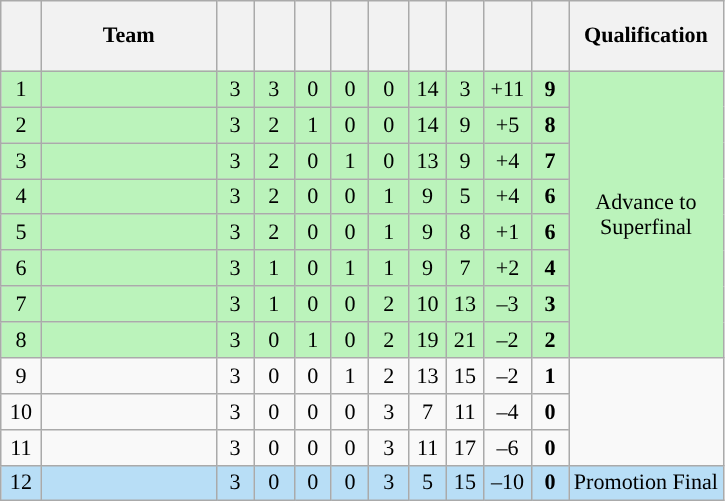<table class="wikitable" style="text-align: center; font-size: 92%;">
<tr>
<th width="20" height="40"></th>
<th width="110">Team</th>
<th width="18"></th>
<th width="20"></th>
<th width="18"></th>
<th width="18"></th>
<th width="20"></th>
<th width="18"></th>
<th width="18"></th>
<th width="25"></th>
<th width="18"></th>
<th>Qualification</th>
</tr>
<tr style="background-color: #bbf3bb;">
<td>1</td>
<td align=left></td>
<td>3</td>
<td>3</td>
<td>0</td>
<td>0</td>
<td>0</td>
<td>14</td>
<td>3</td>
<td>+11</td>
<td><strong>9</strong></td>
<td rowspan="8">Advance to<br>Superfinal</td>
</tr>
<tr style="background-color: #bbf3bb;">
<td>2</td>
<td align=left></td>
<td>3</td>
<td>2</td>
<td>1</td>
<td>0</td>
<td>0</td>
<td>14</td>
<td>9</td>
<td>+5</td>
<td><strong>8</strong></td>
</tr>
<tr style="background-color: #bbf3bb;">
<td>3</td>
<td align=left></td>
<td>3</td>
<td>2</td>
<td>0</td>
<td>1</td>
<td>0</td>
<td>13</td>
<td>9</td>
<td>+4</td>
<td><strong>7</strong></td>
</tr>
<tr style="background-color: #bbf3bb;">
<td>4</td>
<td align=left></td>
<td>3</td>
<td>2</td>
<td>0</td>
<td>0</td>
<td>1</td>
<td>9</td>
<td>5</td>
<td>+4</td>
<td><strong>6</strong></td>
</tr>
<tr style="background-color: #bbf3bb;">
<td>5</td>
<td align=left></td>
<td>3</td>
<td>2</td>
<td>0</td>
<td>0</td>
<td>1</td>
<td>9</td>
<td>8</td>
<td>+1</td>
<td><strong>6</strong></td>
</tr>
<tr style="background-color: #bbf3bb;">
<td>6</td>
<td align=left></td>
<td>3</td>
<td>1</td>
<td>0</td>
<td>1</td>
<td>1</td>
<td>9</td>
<td>7</td>
<td>+2</td>
<td><strong>4</strong></td>
</tr>
<tr style="background-color: #bbf3bb;">
<td>7</td>
<td align=left></td>
<td>3</td>
<td>1</td>
<td>0</td>
<td>0</td>
<td>2</td>
<td>10</td>
<td>13</td>
<td>–3</td>
<td><strong>3</strong></td>
</tr>
<tr style="background-color: #bbf3bb;">
<td>8</td>
<td align=left></td>
<td>3</td>
<td>0</td>
<td>1</td>
<td>0</td>
<td>2</td>
<td>19</td>
<td>21</td>
<td>–2</td>
<td><strong>2</strong></td>
</tr>
<tr>
<td>9</td>
<td align=left></td>
<td>3</td>
<td>0</td>
<td>0</td>
<td>1</td>
<td>2</td>
<td>13</td>
<td>15</td>
<td>–2</td>
<td><strong>1</strong></td>
<td rowspan="3"></td>
</tr>
<tr>
<td>10</td>
<td align=left></td>
<td>3</td>
<td>0</td>
<td>0</td>
<td>0</td>
<td>3</td>
<td>7</td>
<td>11</td>
<td>–4</td>
<td><strong>0</strong></td>
</tr>
<tr>
<td>11</td>
<td align=left></td>
<td>3</td>
<td>0</td>
<td>0</td>
<td>0</td>
<td>3</td>
<td>11</td>
<td>17</td>
<td>–6</td>
<td><strong>0</strong></td>
</tr>
<tr style="background-color: #b8def6">
<td>12</td>
<td align=left></td>
<td>3</td>
<td>0</td>
<td>0</td>
<td>0</td>
<td>3</td>
<td>5</td>
<td>15</td>
<td>–10</td>
<td><strong>0</strong></td>
<td>Promotion Final</td>
</tr>
</table>
